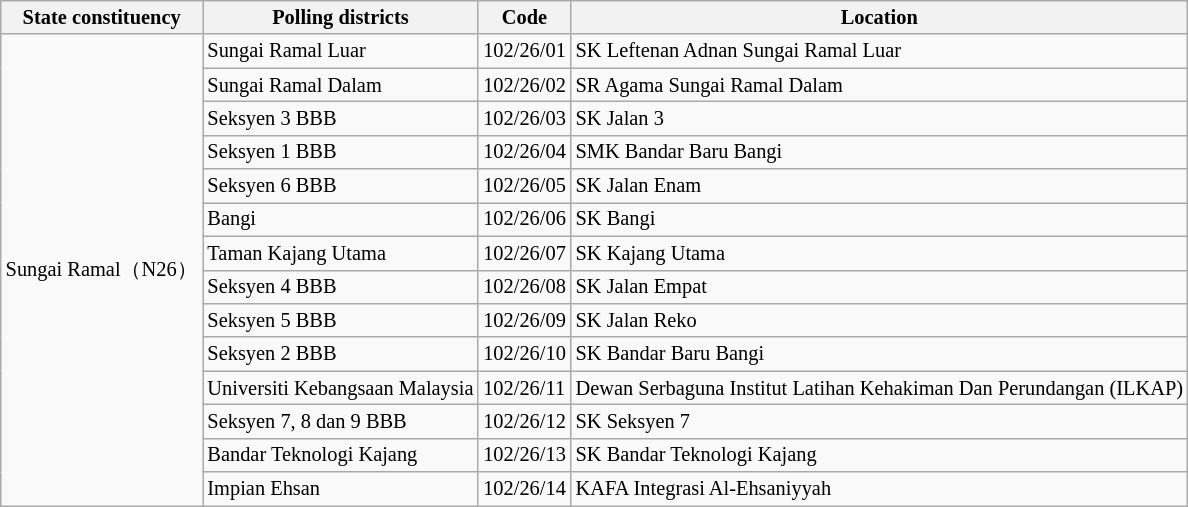<table class="wikitable sortable mw-collapsible" style="white-space:nowrap;font-size:85%">
<tr>
<th>State constituency</th>
<th>Polling districts</th>
<th>Code</th>
<th>Location</th>
</tr>
<tr>
<td rowspan="14">Sungai Ramal（N26）</td>
<td>Sungai Ramal Luar</td>
<td>102/26/01</td>
<td>SK Leftenan Adnan Sungai Ramal Luar</td>
</tr>
<tr>
<td>Sungai Ramal Dalam</td>
<td>102/26/02</td>
<td>SR Agama Sungai Ramal Dalam</td>
</tr>
<tr>
<td>Seksyen 3 BBB</td>
<td>102/26/03</td>
<td>SK Jalan 3</td>
</tr>
<tr>
<td>Seksyen 1 BBB</td>
<td>102/26/04</td>
<td>SMK Bandar Baru Bangi</td>
</tr>
<tr>
<td>Seksyen 6 BBB</td>
<td>102/26/05</td>
<td>SK Jalan Enam</td>
</tr>
<tr>
<td>Bangi</td>
<td>102/26/06</td>
<td>SK Bangi</td>
</tr>
<tr>
<td>Taman Kajang Utama</td>
<td>102/26/07</td>
<td>SK Kajang Utama</td>
</tr>
<tr>
<td>Seksyen 4 BBB</td>
<td>102/26/08</td>
<td>SK Jalan Empat</td>
</tr>
<tr>
<td>Seksyen 5 BBB</td>
<td>102/26/09</td>
<td>SK Jalan Reko</td>
</tr>
<tr>
<td>Seksyen 2 BBB</td>
<td>102/26/10</td>
<td>SK Bandar Baru Bangi</td>
</tr>
<tr>
<td>Universiti Kebangsaan Malaysia</td>
<td>102/26/11</td>
<td>Dewan Serbaguna Institut Latihan Kehakiman Dan Perundangan (ILKAP)</td>
</tr>
<tr>
<td>Seksyen 7, 8 dan 9 BBB</td>
<td>102/26/12</td>
<td>SK Seksyen 7</td>
</tr>
<tr>
<td>Bandar Teknologi Kajang</td>
<td>102/26/13</td>
<td>SK Bandar Teknologi Kajang</td>
</tr>
<tr>
<td>Impian Ehsan</td>
<td>102/26/14</td>
<td>KAFA Integrasi Al-Ehsaniyyah</td>
</tr>
</table>
